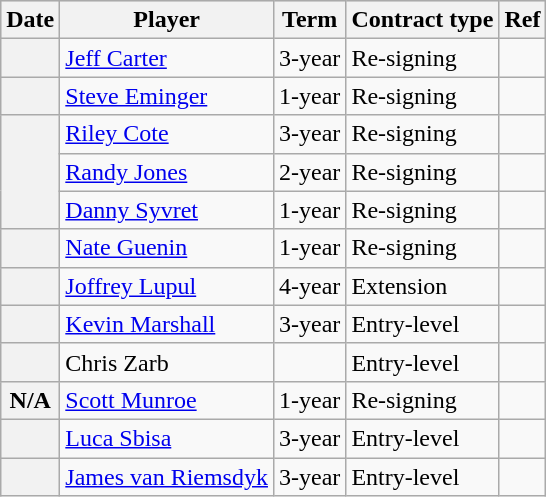<table class="wikitable plainrowheaders">
<tr style="background:#ddd; text-align:center;">
<th>Date</th>
<th>Player</th>
<th>Term</th>
<th>Contract type</th>
<th>Ref</th>
</tr>
<tr>
<th scope="row"></th>
<td><a href='#'>Jeff Carter</a></td>
<td>3-year</td>
<td>Re-signing</td>
<td></td>
</tr>
<tr>
<th scope="row"></th>
<td><a href='#'>Steve Eminger</a></td>
<td>1-year</td>
<td>Re-signing</td>
<td></td>
</tr>
<tr>
<th scope="row" rowspan=3></th>
<td><a href='#'>Riley Cote</a></td>
<td>3-year</td>
<td>Re-signing</td>
<td></td>
</tr>
<tr>
<td><a href='#'>Randy Jones</a></td>
<td>2-year</td>
<td>Re-signing</td>
<td></td>
</tr>
<tr>
<td><a href='#'>Danny Syvret</a></td>
<td>1-year</td>
<td>Re-signing</td>
<td></td>
</tr>
<tr>
<th scope="row"></th>
<td><a href='#'>Nate Guenin</a></td>
<td>1-year</td>
<td>Re-signing</td>
<td></td>
</tr>
<tr>
<th scope="row"></th>
<td><a href='#'>Joffrey Lupul</a></td>
<td>4-year</td>
<td>Extension</td>
<td></td>
</tr>
<tr>
<th scope="row"></th>
<td><a href='#'>Kevin Marshall</a></td>
<td>3-year</td>
<td>Entry-level</td>
<td></td>
</tr>
<tr>
<th scope="row"></th>
<td>Chris Zarb</td>
<td></td>
<td>Entry-level</td>
<td></td>
</tr>
<tr>
<th scope="row">N/A</th>
<td><a href='#'>Scott Munroe</a></td>
<td>1-year</td>
<td>Re-signing</td>
<td></td>
</tr>
<tr>
<th scope="row"></th>
<td><a href='#'>Luca Sbisa</a></td>
<td>3-year</td>
<td>Entry-level</td>
<td></td>
</tr>
<tr>
<th scope="row"></th>
<td><a href='#'>James van Riemsdyk</a></td>
<td>3-year</td>
<td>Entry-level</td>
<td></td>
</tr>
</table>
